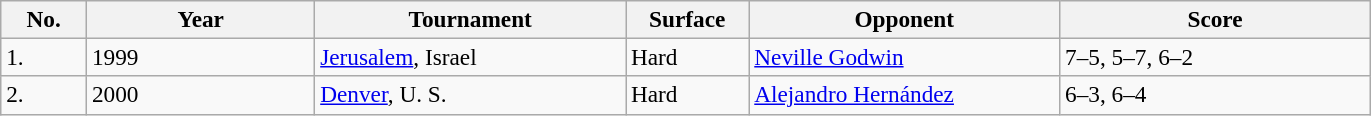<table class="sortable wikitable" style=font-size:97%>
<tr>
<th width=50>No.</th>
<th width=145>Year</th>
<th width=200>Tournament</th>
<th width=75>Surface</th>
<th width=200>Opponent</th>
<th width=200>Score</th>
</tr>
<tr>
<td>1.</td>
<td>1999</td>
<td><a href='#'>Jerusalem</a>, Israel</td>
<td>Hard</td>
<td> <a href='#'>Neville Godwin</a></td>
<td>7–5, 5–7, 6–2</td>
</tr>
<tr>
<td>2.</td>
<td>2000</td>
<td><a href='#'>Denver</a>, U. S.</td>
<td>Hard</td>
<td> <a href='#'>Alejandro Hernández</a></td>
<td>6–3, 6–4</td>
</tr>
</table>
